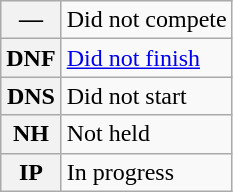<table class="wikitable">
<tr>
<th scope="row">—</th>
<td>Did not compete</td>
</tr>
<tr>
<th scope="row">DNF</th>
<td><a href='#'>Did not finish</a></td>
</tr>
<tr>
<th scope="row">DNS</th>
<td>Did not start</td>
</tr>
<tr>
<th scope="row">NH</th>
<td>Not held</td>
</tr>
<tr>
<th scope="row">IP</th>
<td>In progress</td>
</tr>
</table>
